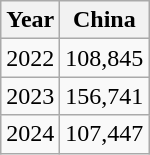<table class="wikitable">
<tr>
<th>Year</th>
<th>China</th>
</tr>
<tr>
<td>2022</td>
<td>108,845</td>
</tr>
<tr>
<td>2023</td>
<td>156,741</td>
</tr>
<tr>
<td>2024</td>
<td>107,447</td>
</tr>
</table>
